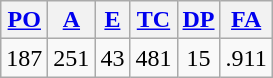<table class="wikitable">
<tr>
<th><a href='#'>PO</a></th>
<th><a href='#'>A</a></th>
<th><a href='#'>E</a></th>
<th><a href='#'>TC</a></th>
<th><a href='#'>DP</a></th>
<th><a href='#'>FA</a></th>
</tr>
<tr align=center>
<td>187</td>
<td>251</td>
<td>43</td>
<td>481</td>
<td>15</td>
<td>.911</td>
</tr>
</table>
